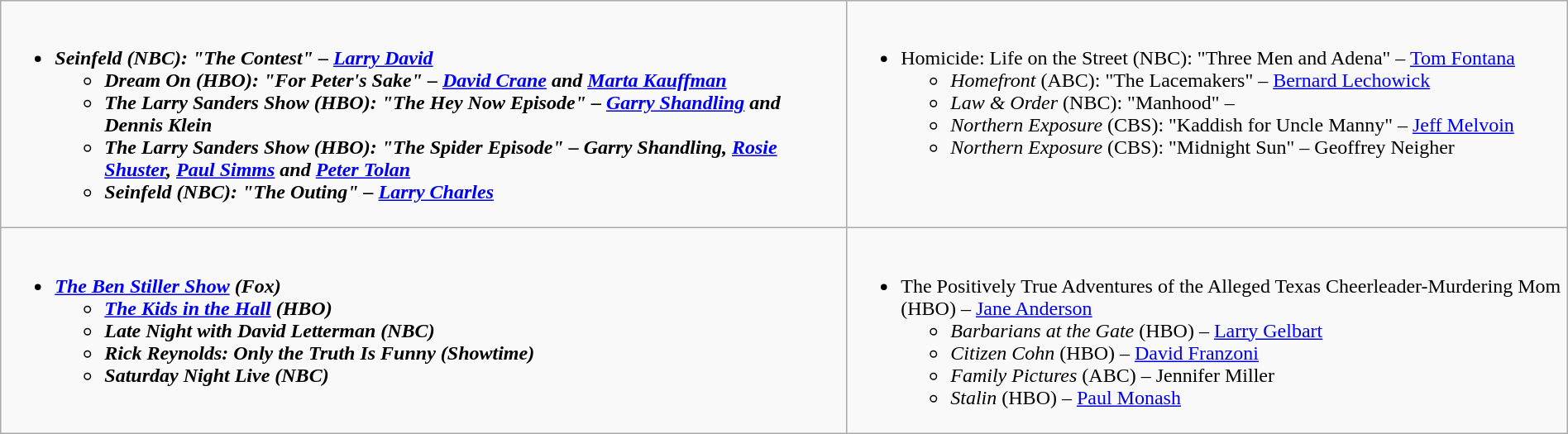<table class="wikitable" width="100%">
<tr>
<td style="vertical-align:top;"><br><ul><li><strong><em>Seinfeld<em> (NBC): "The Contest" – <a href='#'>Larry David</a><strong><ul><li></em>Dream On<em> (HBO): "For Peter's Sake" – <a href='#'>David Crane</a> and <a href='#'>Marta Kauffman</a></li><li></em>The Larry Sanders Show<em> (HBO): "The Hey Now Episode" – <a href='#'>Garry Shandling</a> and Dennis Klein</li><li></em>The Larry Sanders Show<em> (HBO): "The Spider Episode" – Garry Shandling, <a href='#'>Rosie Shuster</a>, <a href='#'>Paul Simms</a> and <a href='#'>Peter Tolan</a></li><li></em>Seinfeld<em> (NBC): "The Outing" – <a href='#'>Larry Charles</a></li></ul></li></ul></td>
<td style="vertical-align:top;"><br><ul><li></em></strong>Homicide: Life on the Street</em> (NBC): "Three Men and Adena" – <a href='#'>Tom Fontana</a></strong><ul><li><em>Homefront</em> (ABC): "The Lacemakers" – <a href='#'>Bernard Lechowick</a></li><li><em>Law & Order</em> (NBC): "Manhood" – </li><li><em>Northern Exposure</em> (CBS): "Kaddish for Uncle Manny" – <a href='#'>Jeff Melvoin</a></li><li><em>Northern Exposure</em> (CBS): "Midnight Sun" – Geoffrey Neigher</li></ul></li></ul></td>
</tr>
<tr>
<td style="vertical-align:top;"><br><ul><li><strong><em><a href='#'>The Ben Stiller Show</a><em> (Fox)<strong><ul><li></em><a href='#'>The Kids in the Hall</a><em> (HBO)</li><li></em>Late Night with David Letterman<em> (NBC)</li><li></em>Rick Reynolds: Only the Truth Is Funny<em> (Showtime)</li><li></em>Saturday Night Live<em> (NBC)</li></ul></li></ul></td>
<td style="vertical-align:top;"><br><ul><li></em></strong>The Positively True Adventures of the Alleged Texas Cheerleader-Murdering Mom</em> (HBO) – <a href='#'>Jane Anderson</a></strong><ul><li><em>Barbarians at the Gate</em> (HBO) – <a href='#'>Larry Gelbart</a></li><li><em>Citizen Cohn</em> (HBO) – <a href='#'>David Franzoni</a></li><li><em>Family Pictures</em> (ABC) – Jennifer Miller</li><li><em>Stalin</em> (HBO) – <a href='#'>Paul Monash</a></li></ul></li></ul></td>
</tr>
</table>
